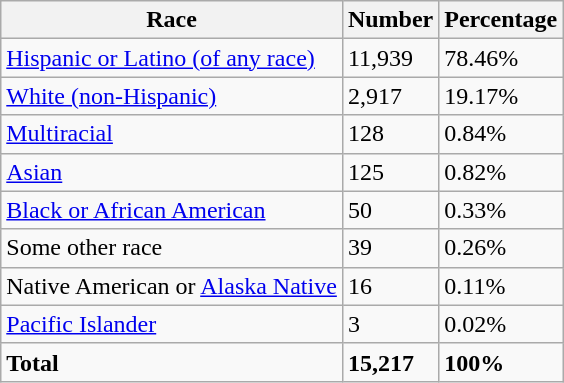<table class="wikitable">
<tr>
<th>Race</th>
<th>Number</th>
<th>Percentage</th>
</tr>
<tr>
<td><a href='#'>Hispanic or Latino (of any race)</a></td>
<td>11,939</td>
<td>78.46%</td>
</tr>
<tr>
<td><a href='#'>White (non-Hispanic)</a></td>
<td>2,917</td>
<td>19.17%</td>
</tr>
<tr>
<td><a href='#'>Multiracial</a></td>
<td>128</td>
<td>0.84%</td>
</tr>
<tr>
<td><a href='#'>Asian</a></td>
<td>125</td>
<td>0.82%</td>
</tr>
<tr>
<td><a href='#'>Black or African American</a></td>
<td>50</td>
<td>0.33%</td>
</tr>
<tr>
<td>Some other race</td>
<td>39</td>
<td>0.26%</td>
</tr>
<tr>
<td>Native American or <a href='#'>Alaska Native</a></td>
<td>16</td>
<td>0.11%</td>
</tr>
<tr>
<td><a href='#'>Pacific Islander</a></td>
<td>3</td>
<td>0.02%</td>
</tr>
<tr>
<td><strong>Total</strong></td>
<td><strong>15,217</strong></td>
<td><strong>100%</strong></td>
</tr>
</table>
